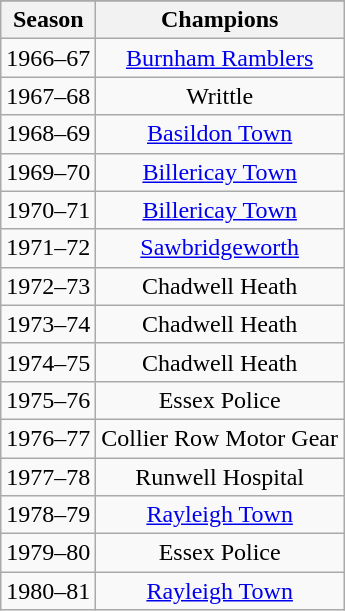<table class="wikitable" style="text-align: center">
<tr>
</tr>
<tr>
<th>Season</th>
<th>Champions</th>
</tr>
<tr>
<td>1966–67</td>
<td><a href='#'>Burnham Ramblers</a></td>
</tr>
<tr>
<td>1967–68</td>
<td>Writtle</td>
</tr>
<tr>
<td>1968–69</td>
<td><a href='#'>Basildon Town</a></td>
</tr>
<tr>
<td>1969–70</td>
<td><a href='#'>Billericay Town</a></td>
</tr>
<tr>
<td>1970–71</td>
<td><a href='#'>Billericay Town</a></td>
</tr>
<tr>
<td>1971–72</td>
<td><a href='#'>Sawbridgeworth</a></td>
</tr>
<tr>
<td>1972–73</td>
<td>Chadwell Heath</td>
</tr>
<tr>
<td>1973–74</td>
<td>Chadwell Heath</td>
</tr>
<tr>
<td>1974–75</td>
<td>Chadwell Heath</td>
</tr>
<tr>
<td>1975–76</td>
<td>Essex Police</td>
</tr>
<tr>
<td>1976–77</td>
<td>Collier Row Motor Gear</td>
</tr>
<tr>
<td>1977–78</td>
<td>Runwell Hospital</td>
</tr>
<tr>
<td>1978–79</td>
<td><a href='#'>Rayleigh Town</a></td>
</tr>
<tr>
<td>1979–80</td>
<td>Essex Police</td>
</tr>
<tr>
<td>1980–81</td>
<td><a href='#'>Rayleigh Town</a></td>
</tr>
</table>
